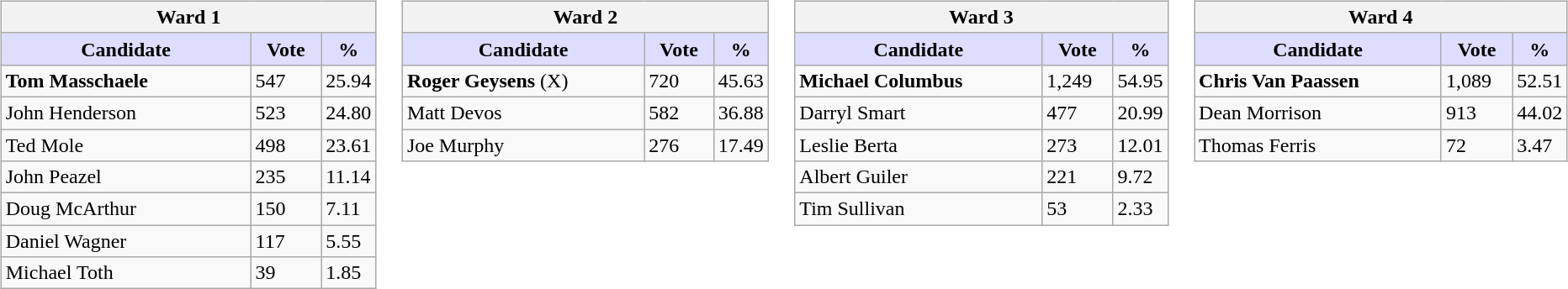<table>
<tr>
<td valign=top width=10%><br><table class=wikitable>
<tr>
<th colspan="3">Ward 1</th>
</tr>
<tr>
<th style="background:#ddf; width:200px;">Candidate</th>
<th style="background:#ddf; width:50px;">Vote</th>
<th style="background:#ddf; width:30px;">%</th>
</tr>
<tr>
<td><strong>Tom Masschaele</strong></td>
<td>547</td>
<td>25.94</td>
</tr>
<tr>
<td>John Henderson</td>
<td>523</td>
<td>24.80</td>
</tr>
<tr>
<td>Ted Mole</td>
<td>498</td>
<td>23.61</td>
</tr>
<tr>
<td>John Peazel</td>
<td>235</td>
<td>11.14</td>
</tr>
<tr>
<td>Doug McArthur</td>
<td>150</td>
<td>7.11</td>
</tr>
<tr>
<td>Daniel Wagner</td>
<td>117</td>
<td>5.55</td>
</tr>
<tr>
<td>Michael Toth</td>
<td>39</td>
<td>1.85</td>
</tr>
</table>
</td>
<td valign=top width=10%><br><table class=wikitable>
<tr>
<th colspan="3">Ward 2</th>
</tr>
<tr>
<th style="background:#ddf; width:200px;">Candidate</th>
<th style="background:#ddf; width:50px;">Vote</th>
<th style="background:#ddf; width:30px;">%</th>
</tr>
<tr>
<td><strong>Roger Geysens</strong> (X)</td>
<td>720</td>
<td>45.63</td>
</tr>
<tr>
<td>Matt Devos</td>
<td>582</td>
<td>36.88</td>
</tr>
<tr>
<td>Joe Murphy</td>
<td>276</td>
<td>17.49</td>
</tr>
</table>
</td>
<td valign=top width=10%><br><table class=wikitable>
<tr>
<th colspan="3">Ward 3</th>
</tr>
<tr>
<th style="background:#ddf; width:200px;">Candidate</th>
<th style="background:#ddf; width:50px;">Vote</th>
<th style="background:#ddf; width:30px;">%</th>
</tr>
<tr>
<td><strong>Michael Columbus</strong></td>
<td>1,249</td>
<td>54.95</td>
</tr>
<tr>
<td>Darryl Smart</td>
<td>477</td>
<td>20.99</td>
</tr>
<tr>
<td>Leslie Berta</td>
<td>273</td>
<td>12.01</td>
</tr>
<tr>
<td>Albert Guiler</td>
<td>221</td>
<td>9.72</td>
</tr>
<tr>
<td>Tim Sullivan</td>
<td>53</td>
<td>2.33</td>
</tr>
</table>
</td>
<td valign=top width=10%><br><table class=wikitable>
<tr>
<th colspan="3">Ward 4</th>
</tr>
<tr>
<th style="background:#ddf; width:200px;">Candidate</th>
<th style="background:#ddf; width:50px;">Vote</th>
<th style="background:#ddf; width:30px;">%</th>
</tr>
<tr>
<td><strong>Chris Van Paassen</strong></td>
<td>1,089</td>
<td>52.51</td>
</tr>
<tr>
<td>Dean Morrison</td>
<td>913</td>
<td>44.02</td>
</tr>
<tr>
<td>Thomas Ferris</td>
<td>72</td>
<td>3.47</td>
</tr>
</table>
</td>
</tr>
</table>
